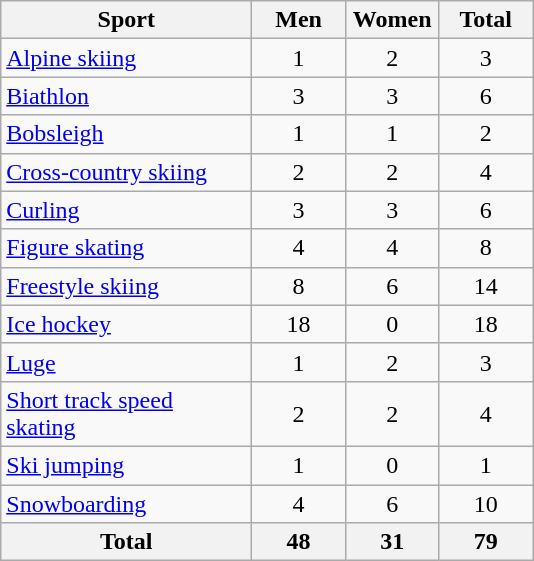<table class="wikitable sortable" style=text-align:center>
<tr>
<th width=160>Sport</th>
<th width=55>Men</th>
<th width=55>Women</th>
<th width=55>Total</th>
</tr>
<tr>
<td align=left><a href='#'>Alpine skiing</a></td>
<td>1</td>
<td>2</td>
<td>3</td>
</tr>
<tr>
<td align=left><a href='#'>Biathlon</a></td>
<td>3</td>
<td>3</td>
<td>6</td>
</tr>
<tr>
<td align=left><a href='#'>Bobsleigh</a></td>
<td>1</td>
<td>1</td>
<td>2</td>
</tr>
<tr>
<td align=left><a href='#'>Cross-country skiing</a></td>
<td>2</td>
<td>2</td>
<td>4</td>
</tr>
<tr>
<td align=left><a href='#'>Curling</a></td>
<td>3</td>
<td>3</td>
<td>6</td>
</tr>
<tr>
<td align=left><a href='#'>Figure skating</a></td>
<td>4</td>
<td>4</td>
<td>8</td>
</tr>
<tr>
<td align=left><a href='#'>Freestyle skiing</a></td>
<td>8</td>
<td>6</td>
<td>14</td>
</tr>
<tr>
<td align=left><a href='#'>Ice hockey</a></td>
<td>18</td>
<td>0</td>
<td>18</td>
</tr>
<tr>
<td align=left><a href='#'>Luge</a></td>
<td>1</td>
<td>2</td>
<td>3</td>
</tr>
<tr>
<td align=left><a href='#'>Short track speed skating</a></td>
<td>2</td>
<td>2</td>
<td>4</td>
</tr>
<tr>
<td align=left><a href='#'>Ski jumping</a></td>
<td>1</td>
<td>0</td>
<td>1</td>
</tr>
<tr>
<td align=left><a href='#'>Snowboarding</a></td>
<td>4</td>
<td>6</td>
<td>10</td>
</tr>
<tr>
<th>Total</th>
<th>48</th>
<th>31</th>
<th>79</th>
</tr>
</table>
